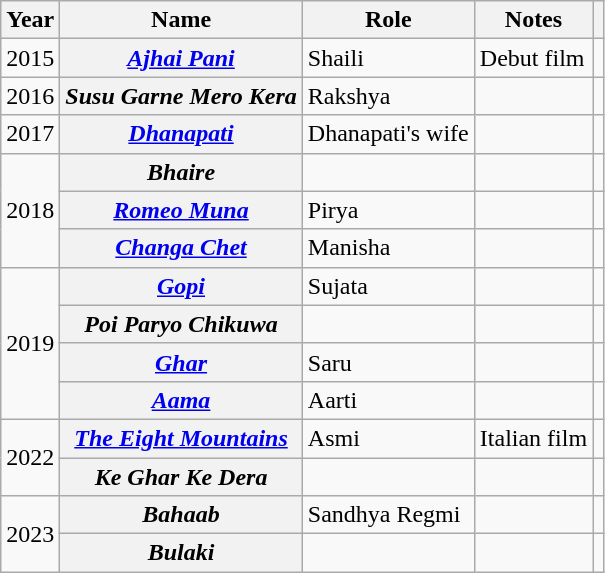<table class="wikitable plainrowheaders" style="margin-right: 0;">
<tr>
<th scope="col">Year</th>
<th scope="col">Name</th>
<th scope="col">Role</th>
<th scope="col">Notes</th>
<th scope="col" class="unsortable"></th>
</tr>
<tr>
<td>2015</td>
<th scope="row"><em><a href='#'>Ajhai Pani</a></em></th>
<td>Shaili</td>
<td>Debut film</td>
<td></td>
</tr>
<tr>
<td>2016</td>
<th scope="row"><em>Susu Garne Mero Kera</em></th>
<td>Rakshya</td>
<td></td>
<td></td>
</tr>
<tr>
<td>2017</td>
<th scope="row"><em><a href='#'>Dhanapati</a></em></th>
<td>Dhanapati's wife</td>
<td></td>
<td></td>
</tr>
<tr>
<td rowspan="3">2018</td>
<th scope="row"><em>Bhaire</em></th>
<td></td>
<td></td>
<td></td>
</tr>
<tr>
<th scope="row"><em><a href='#'>Romeo Muna</a></em></th>
<td>Pirya</td>
<td></td>
<td></td>
</tr>
<tr>
<th scope="row"><em><a href='#'>Changa Chet</a></em></th>
<td>Manisha</td>
<td></td>
<td></td>
</tr>
<tr>
<td rowspan="4">2019</td>
<th scope="row"><em><a href='#'>Gopi</a></em></th>
<td>Sujata</td>
<td></td>
<td></td>
</tr>
<tr>
<th scope="row"><em>Poi Paryo Chikuwa</em></th>
<td></td>
<td></td>
<td></td>
</tr>
<tr>
<th scope="row"><em><a href='#'>Ghar</a></em></th>
<td>Saru</td>
<td></td>
<td></td>
</tr>
<tr>
<th scope="row"><em><a href='#'>Aama</a></em></th>
<td>Aarti</td>
<td></td>
<td></td>
</tr>
<tr>
<td rowspan="2">2022</td>
<th scope="row"><em><a href='#'>The Eight Mountains</a></em></th>
<td>Asmi</td>
<td>Italian film</td>
<td></td>
</tr>
<tr>
<th scope="row"><em>Ke Ghar Ke Dera</em></th>
<td></td>
<td></td>
<td></td>
</tr>
<tr>
<td rowspan="2">2023</td>
<th scope="row"><em>Bahaab</em></th>
<td>Sandhya Regmi</td>
<td></td>
<td><br></td>
</tr>
<tr>
<th scope="row"><em>Bulaki</em></th>
<td></td>
<td></td>
<td></td>
</tr>
</table>
